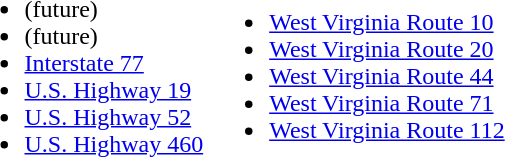<table>
<tr>
<td><br><ul><li> (future)</li><li> (future)</li><li> <a href='#'>Interstate 77</a></li><li> <a href='#'>U.S. Highway 19</a></li><li> <a href='#'>U.S. Highway 52</a></li><li> <a href='#'>U.S. Highway 460</a></li></ul></td>
<td><br><ul><li> <a href='#'>West Virginia Route 10</a></li><li> <a href='#'>West Virginia Route 20</a></li><li> <a href='#'>West Virginia Route 44</a></li><li> <a href='#'>West Virginia Route 71</a></li><li> <a href='#'>West Virginia Route 112</a></li></ul></td>
<td></td>
</tr>
</table>
